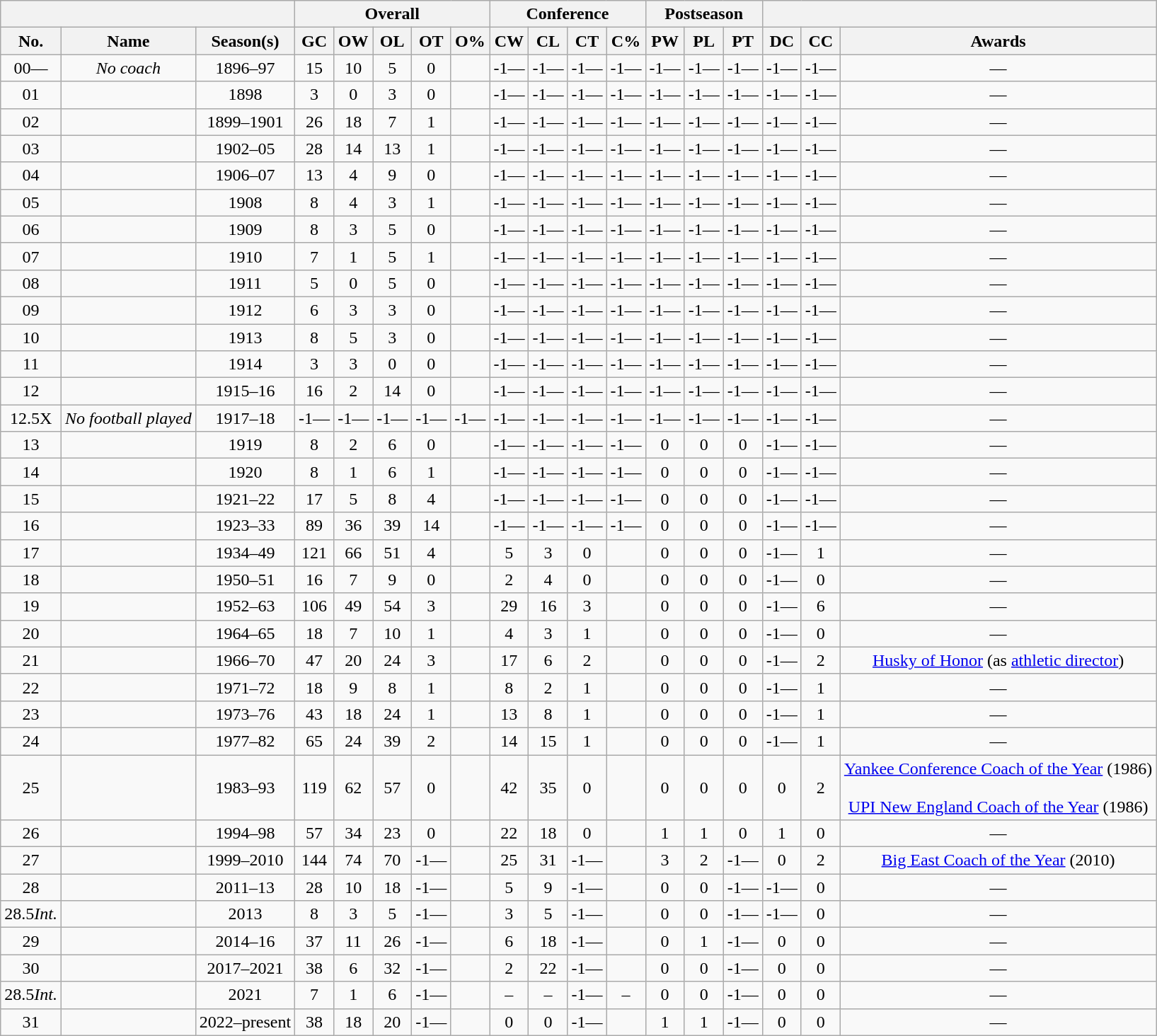<table class="wikitable sortable" style="text-align:center">
<tr>
<th colspan=3> </th>
<th colspan=5>Overall</th>
<th colspan=4>Conference</th>
<th colspan=3>Postseason</th>
<th colspan=3> </th>
</tr>
<tr>
<th scope="col">No.</th>
<th scope="col">Name</th>
<th scope="col">Season(s)</th>
<th scope="col">GC</th>
<th scope="col">OW</th>
<th scope="col">OL</th>
<th scope="col">OT</th>
<th scope="col">O%</th>
<th scope="col">CW</th>
<th scope="col">CL</th>
<th scope="col">CT</th>
<th scope="col">C%</th>
<th scope="col">PW</th>
<th scope="col">PL</th>
<th scope="col">PT</th>
<th scope="col">DC</th>
<th scope="col">CC</th>
<th scope="col" class="unsortable">Awards</th>
</tr>
<tr>
<td><span>00</span>—</td>
<td><span></span><em>No coach</em></td>
<td>1896–97</td>
<td>15</td>
<td>10</td>
<td>5</td>
<td>0</td>
<td></td>
<td><span>-1</span>—</td>
<td><span>-1</span>—</td>
<td><span>-1</span>—</td>
<td><span>-1</span>—</td>
<td><span>-1</span>—</td>
<td><span>-1</span>—</td>
<td><span>-1</span>—</td>
<td><span>-1</span>—</td>
<td><span>-1</span>—</td>
<td>—</td>
</tr>
<tr>
<td><span>0</span>1</td>
<td></td>
<td>1898</td>
<td>3</td>
<td>0</td>
<td>3</td>
<td>0</td>
<td></td>
<td><span>-1</span>—</td>
<td><span>-1</span>—</td>
<td><span>-1</span>—</td>
<td><span>-1</span>—</td>
<td><span>-1</span>—</td>
<td><span>-1</span>—</td>
<td><span>-1</span>—</td>
<td><span>-1</span>—</td>
<td><span>-1</span>—</td>
<td>—</td>
</tr>
<tr>
<td><span>0</span>2</td>
<td></td>
<td>1899–1901</td>
<td>26</td>
<td>18</td>
<td>7</td>
<td>1</td>
<td></td>
<td><span>-1</span>—</td>
<td><span>-1</span>—</td>
<td><span>-1</span>—</td>
<td><span>-1</span>—</td>
<td><span>-1</span>—</td>
<td><span>-1</span>—</td>
<td><span>-1</span>—</td>
<td><span>-1</span>—</td>
<td><span>-1</span>—</td>
<td>—</td>
</tr>
<tr>
<td><span>0</span>3</td>
<td></td>
<td>1902–05</td>
<td>28</td>
<td>14</td>
<td>13</td>
<td>1</td>
<td></td>
<td><span>-1</span>—</td>
<td><span>-1</span>—</td>
<td><span>-1</span>—</td>
<td><span>-1</span>—</td>
<td><span>-1</span>—</td>
<td><span>-1</span>—</td>
<td><span>-1</span>—</td>
<td><span>-1</span>—</td>
<td><span>-1</span>—</td>
<td>—</td>
</tr>
<tr>
<td><span>0</span>4</td>
<td></td>
<td>1906–07</td>
<td>13</td>
<td>4</td>
<td>9</td>
<td>0</td>
<td></td>
<td><span>-1</span>—</td>
<td><span>-1</span>—</td>
<td><span>-1</span>—</td>
<td><span>-1</span>—</td>
<td><span>-1</span>—</td>
<td><span>-1</span>—</td>
<td><span>-1</span>—</td>
<td><span>-1</span>—</td>
<td><span>-1</span>—</td>
<td>—</td>
</tr>
<tr>
<td><span>0</span>5</td>
<td></td>
<td>1908</td>
<td>8</td>
<td>4</td>
<td>3</td>
<td>1</td>
<td></td>
<td><span>-1</span>—</td>
<td><span>-1</span>—</td>
<td><span>-1</span>—</td>
<td><span>-1</span>—</td>
<td><span>-1</span>—</td>
<td><span>-1</span>—</td>
<td><span>-1</span>—</td>
<td><span>-1</span>—</td>
<td><span>-1</span>—</td>
<td>—</td>
</tr>
<tr>
<td><span>0</span>6</td>
<td></td>
<td>1909</td>
<td>8</td>
<td>3</td>
<td>5</td>
<td>0</td>
<td></td>
<td><span>-1</span>—</td>
<td><span>-1</span>—</td>
<td><span>-1</span>—</td>
<td><span>-1</span>—</td>
<td><span>-1</span>—</td>
<td><span>-1</span>—</td>
<td><span>-1</span>—</td>
<td><span>-1</span>—</td>
<td><span>-1</span>—</td>
<td>—</td>
</tr>
<tr>
<td><span>0</span>7</td>
<td></td>
<td>1910</td>
<td>7</td>
<td>1</td>
<td>5</td>
<td>1</td>
<td></td>
<td><span>-1</span>—</td>
<td><span>-1</span>—</td>
<td><span>-1</span>—</td>
<td><span>-1</span>—</td>
<td><span>-1</span>—</td>
<td><span>-1</span>—</td>
<td><span>-1</span>—</td>
<td><span>-1</span>—</td>
<td><span>-1</span>—</td>
<td>—</td>
</tr>
<tr>
<td><span>0</span>8</td>
<td></td>
<td>1911</td>
<td>5</td>
<td>0</td>
<td>5</td>
<td>0</td>
<td></td>
<td><span>-1</span>—</td>
<td><span>-1</span>—</td>
<td><span>-1</span>—</td>
<td><span>-1</span>—</td>
<td><span>-1</span>—</td>
<td><span>-1</span>—</td>
<td><span>-1</span>—</td>
<td><span>-1</span>—</td>
<td><span>-1</span>—</td>
<td>—</td>
</tr>
<tr>
<td><span>0</span>9</td>
<td></td>
<td>1912</td>
<td>6</td>
<td>3</td>
<td>3</td>
<td>0</td>
<td></td>
<td><span>-1</span>—</td>
<td><span>-1</span>—</td>
<td><span>-1</span>—</td>
<td><span>-1</span>—</td>
<td><span>-1</span>—</td>
<td><span>-1</span>—</td>
<td><span>-1</span>—</td>
<td><span>-1</span>—</td>
<td><span>-1</span>—</td>
<td>—</td>
</tr>
<tr>
<td>10</td>
<td></td>
<td>1913</td>
<td>8</td>
<td>5</td>
<td>3</td>
<td>0</td>
<td></td>
<td><span>-1</span>—</td>
<td><span>-1</span>—</td>
<td><span>-1</span>—</td>
<td><span>-1</span>—</td>
<td><span>-1</span>—</td>
<td><span>-1</span>—</td>
<td><span>-1</span>—</td>
<td><span>-1</span>—</td>
<td><span>-1</span>—</td>
<td>—</td>
</tr>
<tr>
<td>11</td>
<td></td>
<td>1914</td>
<td>3</td>
<td>3</td>
<td>0</td>
<td>0</td>
<td></td>
<td><span>-1</span>—</td>
<td><span>-1</span>—</td>
<td><span>-1</span>—</td>
<td><span>-1</span>—</td>
<td><span>-1</span>—</td>
<td><span>-1</span>—</td>
<td><span>-1</span>—</td>
<td><span>-1</span>—</td>
<td><span>-1</span>—</td>
<td>—</td>
</tr>
<tr>
<td>12</td>
<td></td>
<td>1915–16</td>
<td>16</td>
<td>2</td>
<td>14</td>
<td>0</td>
<td></td>
<td><span>-1</span>—</td>
<td><span>-1</span>—</td>
<td><span>-1</span>—</td>
<td><span>-1</span>—</td>
<td><span>-1</span>—</td>
<td><span>-1</span>—</td>
<td><span>-1</span>—</td>
<td><span>-1</span>—</td>
<td><span>-1</span>—</td>
<td>—</td>
</tr>
<tr>
<td><span>12.5</span>X</td>
<td><span></span><em>No football played</em></td>
<td>1917–18</td>
<td><span>-1</span>—</td>
<td><span>-1</span>—</td>
<td><span>-1</span>—</td>
<td><span>-1</span>—</td>
<td><span>-1</span>—</td>
<td><span>-1</span>—</td>
<td><span>-1</span>—</td>
<td><span>-1</span>—</td>
<td><span>-1</span>—</td>
<td><span>-1</span>—</td>
<td><span>-1</span>—</td>
<td><span>-1</span>—</td>
<td><span>-1</span>—</td>
<td><span>-1</span>—</td>
<td>—</td>
</tr>
<tr>
<td>13</td>
<td></td>
<td>1919</td>
<td>8</td>
<td>2</td>
<td>6</td>
<td>0</td>
<td></td>
<td><span>-1</span>—</td>
<td><span>-1</span>—</td>
<td><span>-1</span>—</td>
<td><span>-1</span>—</td>
<td>0</td>
<td>0</td>
<td>0</td>
<td><span>-1</span>—</td>
<td><span>-1</span>—</td>
<td>—</td>
</tr>
<tr>
<td>14</td>
<td></td>
<td>1920</td>
<td>8</td>
<td>1</td>
<td>6</td>
<td>1</td>
<td></td>
<td><span>-1</span>—</td>
<td><span>-1</span>—</td>
<td><span>-1</span>—</td>
<td><span>-1</span>—</td>
<td>0</td>
<td>0</td>
<td>0</td>
<td><span>-1</span>—</td>
<td><span>-1</span>—</td>
<td>—</td>
</tr>
<tr>
<td>15</td>
<td></td>
<td>1921–22</td>
<td>17</td>
<td>5</td>
<td>8</td>
<td>4</td>
<td></td>
<td><span>-1</span>—</td>
<td><span>-1</span>—</td>
<td><span>-1</span>—</td>
<td><span>-1</span>—</td>
<td>0</td>
<td>0</td>
<td>0</td>
<td><span>-1</span>—</td>
<td><span>-1</span>—</td>
<td>—</td>
</tr>
<tr>
<td>16</td>
<td></td>
<td>1923–33</td>
<td>89</td>
<td>36</td>
<td>39</td>
<td>14</td>
<td></td>
<td><span>-1</span>—</td>
<td><span>-1</span>—</td>
<td><span>-1</span>—</td>
<td><span>-1</span>—</td>
<td>0</td>
<td>0</td>
<td>0</td>
<td><span>-1</span>—</td>
<td><span>-1</span>—</td>
<td>—</td>
</tr>
<tr>
<td>17</td>
<td></td>
<td>1934–49</td>
<td>121</td>
<td>66</td>
<td>51</td>
<td>4</td>
<td></td>
<td>5</td>
<td>3</td>
<td>0</td>
<td></td>
<td>0</td>
<td>0</td>
<td>0</td>
<td><span>-1</span>—</td>
<td>1</td>
<td>—</td>
</tr>
<tr>
<td>18</td>
<td></td>
<td>1950–51</td>
<td>16</td>
<td>7</td>
<td>9</td>
<td>0</td>
<td></td>
<td>2</td>
<td>4</td>
<td>0</td>
<td></td>
<td>0</td>
<td>0</td>
<td>0</td>
<td><span>-1</span>—</td>
<td>0</td>
<td>—</td>
</tr>
<tr>
<td>19</td>
<td></td>
<td>1952–63</td>
<td>106</td>
<td>49</td>
<td>54</td>
<td>3</td>
<td></td>
<td>29</td>
<td>16</td>
<td>3</td>
<td></td>
<td>0</td>
<td>0</td>
<td>0</td>
<td><span>-1</span>—</td>
<td>6</td>
<td>—</td>
</tr>
<tr>
<td>20</td>
<td></td>
<td>1964–65</td>
<td>18</td>
<td>7</td>
<td>10</td>
<td>1</td>
<td></td>
<td>4</td>
<td>3</td>
<td>1</td>
<td></td>
<td>0</td>
<td>0</td>
<td>0</td>
<td><span>-1</span>—</td>
<td>0</td>
<td>—</td>
</tr>
<tr>
<td>21</td>
<td></td>
<td>1966–70</td>
<td>47</td>
<td>20</td>
<td>24</td>
<td>3</td>
<td></td>
<td>17</td>
<td>6</td>
<td>2</td>
<td></td>
<td>0</td>
<td>0</td>
<td>0</td>
<td><span>-1</span>—</td>
<td>2</td>
<td><a href='#'>Husky of Honor</a> (as <a href='#'>athletic director</a>)</td>
</tr>
<tr>
<td>22</td>
<td></td>
<td>1971–72</td>
<td>18</td>
<td>9</td>
<td>8</td>
<td>1</td>
<td></td>
<td>8</td>
<td>2</td>
<td>1</td>
<td></td>
<td>0</td>
<td>0</td>
<td>0</td>
<td><span>-1</span>—</td>
<td>1</td>
<td>—</td>
</tr>
<tr>
<td>23</td>
<td></td>
<td>1973–76</td>
<td>43</td>
<td>18</td>
<td>24</td>
<td>1</td>
<td></td>
<td>13</td>
<td>8</td>
<td>1</td>
<td></td>
<td>0</td>
<td>0</td>
<td>0</td>
<td><span>-1</span>—</td>
<td>1</td>
<td>—</td>
</tr>
<tr>
<td>24</td>
<td></td>
<td>1977–82</td>
<td>65</td>
<td>24</td>
<td>39</td>
<td>2</td>
<td></td>
<td>14</td>
<td>15</td>
<td>1</td>
<td></td>
<td>0</td>
<td>0</td>
<td>0</td>
<td><span>-1</span>—</td>
<td>1</td>
<td>—</td>
</tr>
<tr>
<td>25</td>
<td></td>
<td>1983–93</td>
<td>119</td>
<td>62</td>
<td>57</td>
<td>0</td>
<td></td>
<td>42</td>
<td>35</td>
<td>0</td>
<td></td>
<td>0</td>
<td>0</td>
<td>0</td>
<td>0</td>
<td>2</td>
<td><a href='#'>Yankee Conference Coach of the Year</a> (1986)<br><br><a href='#'>UPI New England Coach of the Year</a> (1986)</td>
</tr>
<tr>
<td>26</td>
<td></td>
<td>1994–98</td>
<td>57</td>
<td>34</td>
<td>23</td>
<td>0</td>
<td></td>
<td>22</td>
<td>18</td>
<td>0</td>
<td></td>
<td>1</td>
<td>1</td>
<td>0</td>
<td>1</td>
<td>0</td>
<td>—</td>
</tr>
<tr>
<td>27</td>
<td></td>
<td>1999–2010</td>
<td>144</td>
<td>74</td>
<td>70</td>
<td><span>-1</span>—</td>
<td></td>
<td>25</td>
<td>31</td>
<td><span>-1</span>—</td>
<td></td>
<td>3</td>
<td>2</td>
<td><span>-1</span>—</td>
<td>0</td>
<td>2</td>
<td><a href='#'>Big East Coach of the Year</a> (2010)</td>
</tr>
<tr>
<td>28</td>
<td></td>
<td>2011–13</td>
<td>28</td>
<td>10</td>
<td>18</td>
<td><span>-1</span>—</td>
<td></td>
<td>5</td>
<td>9</td>
<td><span>-1</span>—</td>
<td></td>
<td>0</td>
<td>0</td>
<td><span>-1</span>—</td>
<td><span>-1</span>—</td>
<td>0</td>
<td>—</td>
</tr>
<tr>
<td><span>28.5</span><em>Int.</em></td>
<td></td>
<td>2013</td>
<td>8</td>
<td>3</td>
<td>5</td>
<td><span>-1</span>—</td>
<td></td>
<td>3</td>
<td>5</td>
<td><span>-1</span>—</td>
<td></td>
<td>0</td>
<td>0</td>
<td><span>-1</span>—</td>
<td><span>-1</span>—</td>
<td>0</td>
<td>—</td>
</tr>
<tr>
<td>29</td>
<td></td>
<td>2014–16</td>
<td>37</td>
<td>11</td>
<td>26</td>
<td><span>-1</span>—</td>
<td></td>
<td>6</td>
<td>18</td>
<td><span>-1</span>—</td>
<td></td>
<td>0</td>
<td>1</td>
<td><span>-1</span>—</td>
<td>0</td>
<td>0</td>
<td>—</td>
</tr>
<tr>
<td>30</td>
<td></td>
<td>2017–2021</td>
<td>38</td>
<td>6</td>
<td>32</td>
<td><span>-1</span>—</td>
<td></td>
<td>2</td>
<td>22</td>
<td><span>-1</span>—</td>
<td></td>
<td>0</td>
<td>0</td>
<td><span>-1</span>—</td>
<td>0</td>
<td>0</td>
<td>—</td>
</tr>
<tr>
<td><span>28.5</span><em>Int.</em></td>
<td></td>
<td>2021</td>
<td>7</td>
<td>1</td>
<td>6</td>
<td><span>-1</span>—</td>
<td></td>
<td>–</td>
<td>–</td>
<td><span>-1</span>—</td>
<td>–</td>
<td>0</td>
<td>0</td>
<td><span>-1</span>—</td>
<td>0</td>
<td>0</td>
<td>—</td>
</tr>
<tr>
<td>31</td>
<td></td>
<td>2022–present</td>
<td>38</td>
<td>18</td>
<td>20</td>
<td><span>-1</span>—</td>
<td></td>
<td>0</td>
<td>0</td>
<td><span>-1</span>—</td>
<td></td>
<td>1</td>
<td>1</td>
<td><span>-1</span>—</td>
<td>0</td>
<td>0</td>
<td>—</td>
</tr>
</table>
